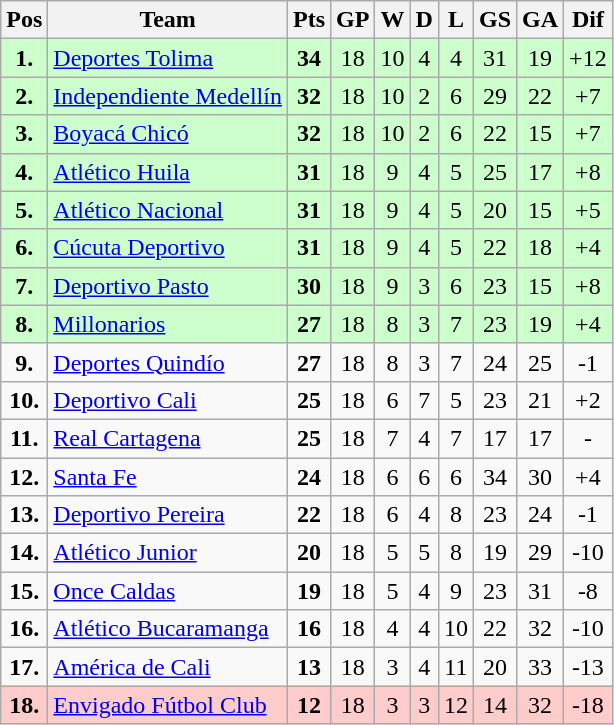<table class="wikitable sortable" style="text-align: center;">
<tr>
<th align="center">Pos</th>
<th align="center">Team</th>
<th align="center">Pts</th>
<th align="center">GP</th>
<th align="center">W</th>
<th align="center">D</th>
<th align="center">L</th>
<th align="center">GS</th>
<th align="center">GA</th>
<th align="center">Dif</th>
</tr>
<tr style="background: #CCFFCC;">
<td><strong>1.</strong></td>
<td align="left"><a href='#'>Deportes Tolima</a></td>
<td><strong>34</strong></td>
<td>18</td>
<td>10</td>
<td>4</td>
<td>4</td>
<td>31</td>
<td>19</td>
<td>+12</td>
</tr>
<tr style="background: #CCFFCC;">
<td><strong>2.</strong></td>
<td align="left"><a href='#'>Independiente Medellín</a></td>
<td><strong>32</strong></td>
<td>18</td>
<td>10</td>
<td>2</td>
<td>6</td>
<td>29</td>
<td>22</td>
<td>+7</td>
</tr>
<tr style="background: #CCFFCC;">
<td><strong>3.</strong></td>
<td align="left"><a href='#'>Boyacá Chicó</a></td>
<td><strong>32</strong></td>
<td>18</td>
<td>10</td>
<td>2</td>
<td>6</td>
<td>22</td>
<td>15</td>
<td>+7</td>
</tr>
<tr style="background: #CCFFCC;">
<td><strong>4.</strong></td>
<td align="left"><a href='#'>Atlético Huila</a></td>
<td><strong>31</strong></td>
<td>18</td>
<td>9</td>
<td>4</td>
<td>5</td>
<td>25</td>
<td>17</td>
<td>+8</td>
</tr>
<tr style="background: #CCFFCC;">
<td><strong>5.</strong></td>
<td align="left"><a href='#'>Atlético Nacional</a></td>
<td><strong>31</strong></td>
<td>18</td>
<td>9</td>
<td>4</td>
<td>5</td>
<td>20</td>
<td>15</td>
<td>+5</td>
</tr>
<tr style="background: #CCFFCC;">
<td><strong>6.</strong></td>
<td align="left"><a href='#'>Cúcuta Deportivo</a></td>
<td><strong>31</strong></td>
<td>18</td>
<td>9</td>
<td>4</td>
<td>5</td>
<td>22</td>
<td>18</td>
<td>+4</td>
</tr>
<tr style="background: #CCFFCC;">
<td><strong>7.</strong></td>
<td align="left"><a href='#'>Deportivo Pasto</a></td>
<td><strong>30</strong></td>
<td>18</td>
<td>9</td>
<td>3</td>
<td>6</td>
<td>23</td>
<td>15</td>
<td>+8</td>
</tr>
<tr style="background: #CCFFCC;">
<td><strong>8.</strong></td>
<td align="left"><a href='#'>Millonarios</a></td>
<td><strong>27</strong></td>
<td>18</td>
<td>8</td>
<td>3</td>
<td>7</td>
<td>23</td>
<td>19</td>
<td>+4</td>
</tr>
<tr>
<td><strong>9.</strong></td>
<td align="left"><a href='#'>Deportes Quindío</a></td>
<td><strong>27</strong></td>
<td>18</td>
<td>8</td>
<td>3</td>
<td>7</td>
<td>24</td>
<td>25</td>
<td>-1</td>
</tr>
<tr>
<td><strong>10.</strong></td>
<td align="left"><a href='#'>Deportivo Cali</a></td>
<td><strong>25</strong></td>
<td>18</td>
<td>6</td>
<td>7</td>
<td>5</td>
<td>23</td>
<td>21</td>
<td>+2</td>
</tr>
<tr>
<td><strong>11.</strong></td>
<td align="left"><a href='#'>Real Cartagena</a></td>
<td><strong>25</strong></td>
<td>18</td>
<td>7</td>
<td>4</td>
<td>7</td>
<td>17</td>
<td>17</td>
<td>-</td>
</tr>
<tr>
<td><strong>12.</strong></td>
<td align="left"><a href='#'>Santa Fe</a></td>
<td><strong>24</strong></td>
<td>18</td>
<td>6</td>
<td>6</td>
<td>6</td>
<td>34</td>
<td>30</td>
<td>+4</td>
</tr>
<tr>
<td><strong>13.</strong></td>
<td align="left"><a href='#'>Deportivo Pereira</a></td>
<td><strong>22</strong></td>
<td>18</td>
<td>6</td>
<td>4</td>
<td>8</td>
<td>23</td>
<td>24</td>
<td>-1</td>
</tr>
<tr>
<td><strong>14.</strong></td>
<td align="left"><a href='#'>Atlético Junior</a></td>
<td><strong>20</strong></td>
<td>18</td>
<td>5</td>
<td>5</td>
<td>8</td>
<td>19</td>
<td>29</td>
<td>-10</td>
</tr>
<tr>
<td><strong>15.</strong></td>
<td align="left"><a href='#'>Once Caldas</a></td>
<td><strong>19</strong></td>
<td>18</td>
<td>5</td>
<td>4</td>
<td>9</td>
<td>23</td>
<td>31</td>
<td>-8</td>
</tr>
<tr>
<td><strong>16.</strong></td>
<td align="left"><a href='#'>Atlético Bucaramanga</a></td>
<td><strong>16</strong></td>
<td>18</td>
<td>4</td>
<td>4</td>
<td>10</td>
<td>22</td>
<td>32</td>
<td>-10</td>
</tr>
<tr>
<td><strong>17.</strong></td>
<td align="left"><a href='#'>América de Cali</a></td>
<td><strong>13</strong></td>
<td>18</td>
<td>3</td>
<td>4</td>
<td>11</td>
<td>20</td>
<td>33</td>
<td>-13</td>
</tr>
<tr style="background: #FFCCCC;">
<td><strong>18.</strong></td>
<td align="left"><a href='#'>Envigado Fútbol Club</a></td>
<td><strong>12</strong></td>
<td>18</td>
<td>3</td>
<td>3</td>
<td>12</td>
<td>14</td>
<td>32</td>
<td>-18</td>
</tr>
</table>
